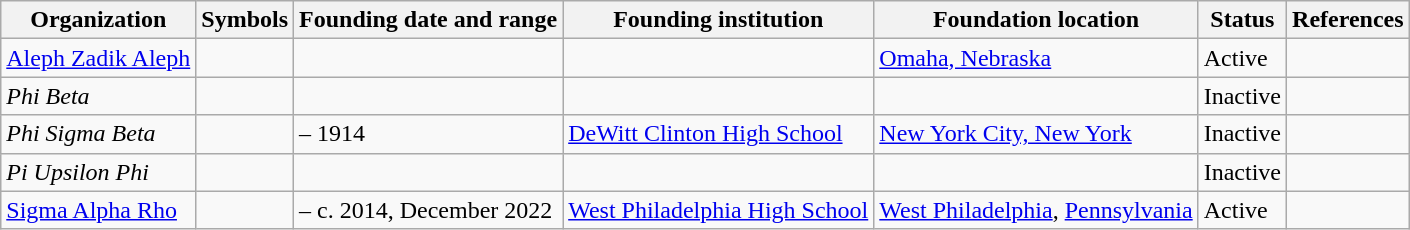<table class="wikitable sortable">
<tr>
<th>Organization</th>
<th>Symbols</th>
<th>Founding date and range</th>
<th>Founding institution</th>
<th>Foundation location</th>
<th>Status</th>
<th>References</th>
</tr>
<tr>
<td><a href='#'>Aleph Zadik Aleph</a></td>
<td><strong><span></span></strong></td>
<td></td>
<td></td>
<td><a href='#'>Omaha, Nebraska</a></td>
<td>Active</td>
<td></td>
</tr>
<tr>
<td><em>Phi Beta</em></td>
<td><strong></strong></td>
<td></td>
<td></td>
<td></td>
<td>Inactive</td>
<td></td>
</tr>
<tr>
<td><em>Phi Sigma Beta</em></td>
<td><strong></strong></td>
<td> – 1914</td>
<td><a href='#'>DeWitt Clinton High School</a></td>
<td><a href='#'>New York City, New York</a></td>
<td>Inactive</td>
<td><em></em></td>
</tr>
<tr>
<td><em>Pi Upsilon Phi</em></td>
<td><strong></strong></td>
<td></td>
<td></td>
<td></td>
<td>Inactive</td>
<td></td>
</tr>
<tr>
<td><a href='#'>Sigma Alpha Rho</a></td>
<td><strong></strong></td>
<td> – c. 2014, December 2022</td>
<td><a href='#'>West Philadelphia High School</a></td>
<td><a href='#'>West Philadelphia</a>, <a href='#'>Pennsylvania</a></td>
<td>Active</td>
<td></td>
</tr>
</table>
